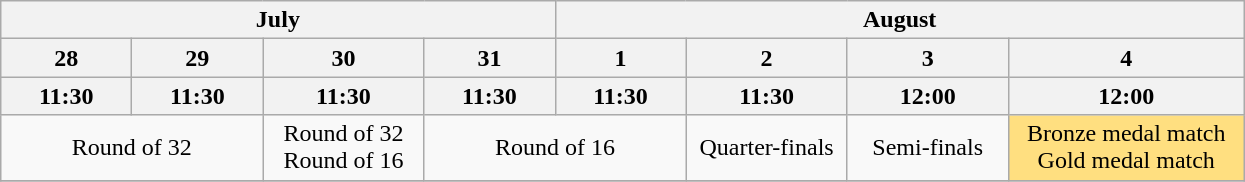<table class="wikitable" style="text-align:center">
<tr>
<th colspan=4>July</th>
<th colspan=4>August</th>
</tr>
<tr>
<th width=80>28</th>
<th width=80>29</th>
<th width=100>30</th>
<th width=80>31</th>
<th width=80>1</th>
<th width=100>2</th>
<th width=100>3</th>
<th width=150>4</th>
</tr>
<tr>
<th>11:30</th>
<th>11:30</th>
<th>11:30</th>
<th>11:30</th>
<th>11:30</th>
<th>11:30</th>
<th>12:00</th>
<th>12:00</th>
</tr>
<tr>
<td colspan="2">Round of 32</td>
<td>Round of 32<br>Round of 16</td>
<td colspan="2">Round of 16</td>
<td>Quarter-finals</td>
<td>Semi-finals</td>
<td bgcolor="FFDF80">Bronze medal match<br>Gold medal match</td>
</tr>
<tr>
</tr>
</table>
